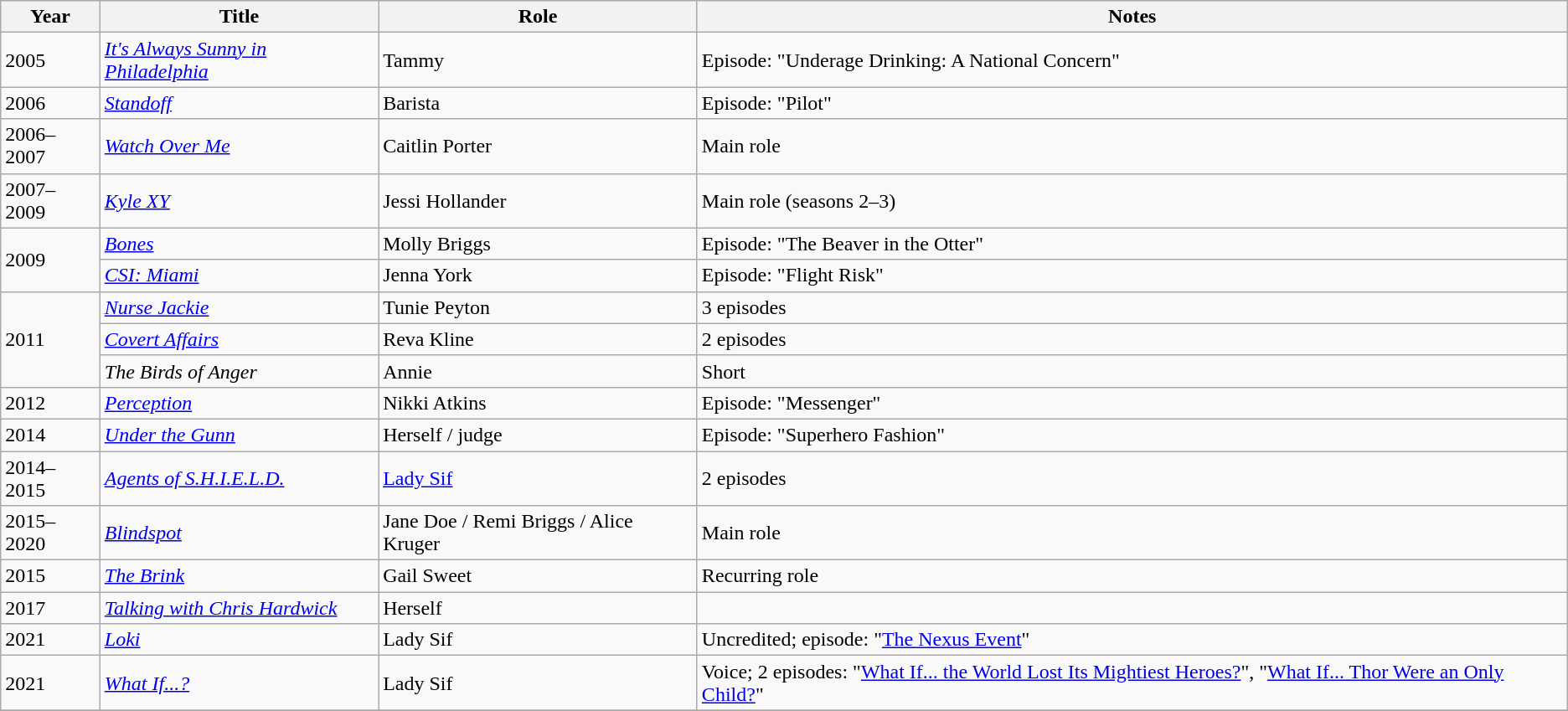<table class="wikitable sortable">
<tr>
<th>Year</th>
<th>Title</th>
<th>Role</th>
<th>Notes</th>
</tr>
<tr>
<td>2005</td>
<td><em><a href='#'>It's Always Sunny in Philadelphia</a></em></td>
<td>Tammy</td>
<td>Episode: "Underage Drinking: A National Concern"</td>
</tr>
<tr>
<td>2006</td>
<td><em><a href='#'>Standoff</a></em></td>
<td>Barista</td>
<td>Episode: "Pilot"</td>
</tr>
<tr>
<td>2006–2007</td>
<td><em><a href='#'>Watch Over Me</a></em></td>
<td>Caitlin Porter</td>
<td>Main role</td>
</tr>
<tr>
<td>2007–2009</td>
<td><em><a href='#'>Kyle XY</a></em></td>
<td>Jessi Hollander</td>
<td>Main role (seasons 2–3)</td>
</tr>
<tr>
<td rowspan="2">2009</td>
<td><em><a href='#'>Bones</a></em></td>
<td>Molly Briggs</td>
<td>Episode: "The Beaver in the Otter"</td>
</tr>
<tr>
<td><em><a href='#'>CSI: Miami</a></em></td>
<td>Jenna York</td>
<td>Episode: "Flight Risk"</td>
</tr>
<tr>
<td rowspan="3">2011</td>
<td><em><a href='#'>Nurse Jackie</a></em></td>
<td>Tunie Peyton</td>
<td>3 episodes</td>
</tr>
<tr>
<td><em><a href='#'>Covert Affairs</a></em></td>
<td>Reva Kline</td>
<td>2 episodes</td>
</tr>
<tr>
<td data-sort-value="Birds of Anger, The"><em>The Birds of Anger</em></td>
<td>Annie</td>
<td>Short</td>
</tr>
<tr>
<td>2012</td>
<td><em><a href='#'>Perception</a></em></td>
<td>Nikki Atkins</td>
<td>Episode: "Messenger"</td>
</tr>
<tr>
<td>2014</td>
<td><em><a href='#'>Under the Gunn</a></em></td>
<td>Herself / judge</td>
<td>Episode: "Superhero Fashion"</td>
</tr>
<tr>
<td>2014–2015</td>
<td><em><a href='#'>Agents of S.H.I.E.L.D.</a></em></td>
<td><a href='#'>Lady Sif</a></td>
<td>2 episodes</td>
</tr>
<tr>
<td>2015–2020</td>
<td><em><a href='#'>Blindspot</a></em></td>
<td>Jane Doe / Remi Briggs / Alice Kruger</td>
<td>Main role</td>
</tr>
<tr>
<td>2015</td>
<td data-sort-value="Brink, The"><em><a href='#'>The Brink</a></em></td>
<td>Gail Sweet</td>
<td>Recurring role</td>
</tr>
<tr>
<td>2017</td>
<td><em><a href='#'>Talking with Chris Hardwick</a></em></td>
<td>Herself</td>
<td></td>
</tr>
<tr>
<td>2021</td>
<td><em><a href='#'>Loki</a></em></td>
<td>Lady Sif</td>
<td>Uncredited; episode: "<a href='#'>The Nexus Event</a>"</td>
</tr>
<tr>
<td>2021</td>
<td><em><a href='#'>What If...?</a></em></td>
<td>Lady Sif</td>
<td>Voice; 2 episodes: "<a href='#'>What If... the World Lost Its Mightiest Heroes?</a>", "<a href='#'>What If... Thor Were an Only Child?</a>"</td>
</tr>
<tr>
</tr>
</table>
